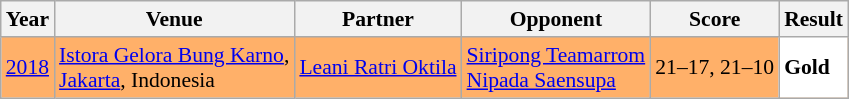<table class="sortable wikitable" style="font-size: 90%;">
<tr>
<th>Year</th>
<th>Venue</th>
<th>Partner</th>
<th>Opponent</th>
<th>Score</th>
<th>Result</th>
</tr>
<tr style="background:#FFB069">
<td align="center"><a href='#'>2018</a></td>
<td align="left"><a href='#'>Istora Gelora Bung Karno</a>,<br><a href='#'>Jakarta</a>, Indonesia</td>
<td align="left"> <a href='#'>Leani Ratri Oktila</a></td>
<td align="left"> <a href='#'>Siripong Teamarrom</a><br> <a href='#'>Nipada Saensupa</a></td>
<td align="left">21–17, 21–10</td>
<td style="text-align:left; background:white"> <strong>Gold</strong></td>
</tr>
</table>
